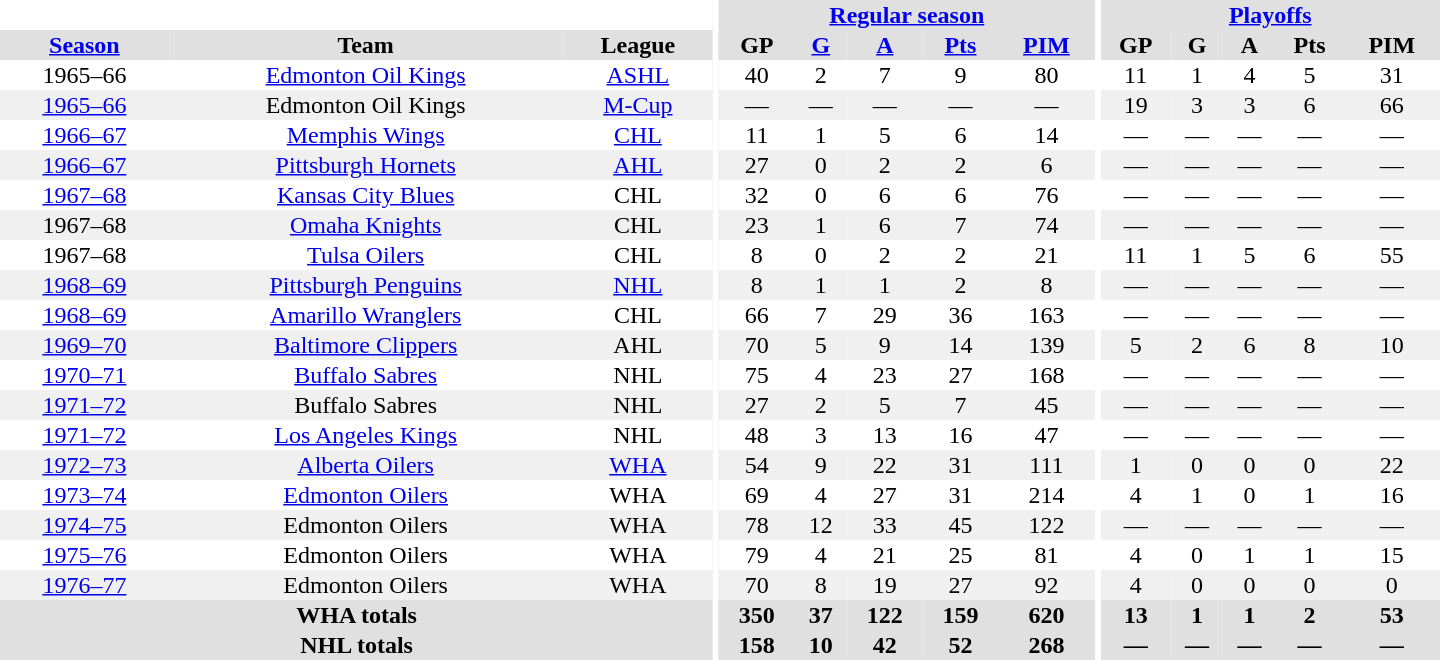<table border="0" cellpadding="1" cellspacing="0" style="text-align:center; width:60em">
<tr bgcolor="#e0e0e0">
<th colspan="3" bgcolor="#ffffff"></th>
<th rowspan="100" bgcolor="#ffffff"></th>
<th colspan="5"><a href='#'>Regular season</a></th>
<th rowspan="100" bgcolor="#ffffff"></th>
<th colspan="5"><a href='#'>Playoffs</a></th>
</tr>
<tr bgcolor="#e0e0e0">
<th><a href='#'>Season</a></th>
<th>Team</th>
<th>League</th>
<th>GP</th>
<th><a href='#'>G</a></th>
<th><a href='#'>A</a></th>
<th><a href='#'>Pts</a></th>
<th><a href='#'>PIM</a></th>
<th>GP</th>
<th>G</th>
<th>A</th>
<th>Pts</th>
<th>PIM</th>
</tr>
<tr>
<td>1965–66</td>
<td><a href='#'>Edmonton Oil Kings</a></td>
<td><a href='#'>ASHL</a></td>
<td>40</td>
<td>2</td>
<td>7</td>
<td>9</td>
<td>80</td>
<td>11</td>
<td>1</td>
<td>4</td>
<td>5</td>
<td>31</td>
</tr>
<tr bgcolor="#f0f0f0">
<td><a href='#'>1965–66</a></td>
<td>Edmonton Oil Kings</td>
<td><a href='#'>M-Cup</a></td>
<td>—</td>
<td>—</td>
<td>—</td>
<td>—</td>
<td>—</td>
<td>19</td>
<td>3</td>
<td>3</td>
<td>6</td>
<td>66</td>
</tr>
<tr>
<td><a href='#'>1966–67</a></td>
<td><a href='#'>Memphis Wings</a></td>
<td><a href='#'>CHL</a></td>
<td>11</td>
<td>1</td>
<td>5</td>
<td>6</td>
<td>14</td>
<td>—</td>
<td>—</td>
<td>—</td>
<td>—</td>
<td>—</td>
</tr>
<tr bgcolor="#f0f0f0">
<td><a href='#'>1966–67</a></td>
<td><a href='#'>Pittsburgh Hornets</a></td>
<td><a href='#'>AHL</a></td>
<td>27</td>
<td>0</td>
<td>2</td>
<td>2</td>
<td>6</td>
<td>—</td>
<td>—</td>
<td>—</td>
<td>—</td>
<td>—</td>
</tr>
<tr>
<td><a href='#'>1967–68</a></td>
<td><a href='#'>Kansas City Blues</a></td>
<td>CHL</td>
<td>32</td>
<td>0</td>
<td>6</td>
<td>6</td>
<td>76</td>
<td>—</td>
<td>—</td>
<td>—</td>
<td>—</td>
<td>—</td>
</tr>
<tr bgcolor="#f0f0f0">
<td>1967–68</td>
<td><a href='#'>Omaha Knights</a></td>
<td>CHL</td>
<td>23</td>
<td>1</td>
<td>6</td>
<td>7</td>
<td>74</td>
<td>—</td>
<td>—</td>
<td>—</td>
<td>—</td>
<td>—</td>
</tr>
<tr>
<td>1967–68</td>
<td><a href='#'>Tulsa Oilers</a></td>
<td>CHL</td>
<td>8</td>
<td>0</td>
<td>2</td>
<td>2</td>
<td>21</td>
<td>11</td>
<td>1</td>
<td>5</td>
<td>6</td>
<td>55</td>
</tr>
<tr bgcolor="#f0f0f0">
<td><a href='#'>1968–69</a></td>
<td><a href='#'>Pittsburgh Penguins</a></td>
<td><a href='#'>NHL</a></td>
<td>8</td>
<td>1</td>
<td>1</td>
<td>2</td>
<td>8</td>
<td>—</td>
<td>—</td>
<td>—</td>
<td>—</td>
<td>—</td>
</tr>
<tr>
<td><a href='#'>1968–69</a></td>
<td><a href='#'>Amarillo Wranglers</a></td>
<td>CHL</td>
<td>66</td>
<td>7</td>
<td>29</td>
<td>36</td>
<td>163</td>
<td>—</td>
<td>—</td>
<td>—</td>
<td>—</td>
<td>—</td>
</tr>
<tr bgcolor="#f0f0f0">
<td><a href='#'>1969–70</a></td>
<td><a href='#'>Baltimore Clippers</a></td>
<td>AHL</td>
<td>70</td>
<td>5</td>
<td>9</td>
<td>14</td>
<td>139</td>
<td>5</td>
<td>2</td>
<td>6</td>
<td>8</td>
<td>10</td>
</tr>
<tr>
<td><a href='#'>1970–71</a></td>
<td><a href='#'>Buffalo Sabres</a></td>
<td>NHL</td>
<td>75</td>
<td>4</td>
<td>23</td>
<td>27</td>
<td>168</td>
<td>—</td>
<td>—</td>
<td>—</td>
<td>—</td>
<td>—</td>
</tr>
<tr bgcolor="#f0f0f0">
<td><a href='#'>1971–72</a></td>
<td>Buffalo Sabres</td>
<td>NHL</td>
<td>27</td>
<td>2</td>
<td>5</td>
<td>7</td>
<td>45</td>
<td>—</td>
<td>—</td>
<td>—</td>
<td>—</td>
<td>—</td>
</tr>
<tr>
<td><a href='#'>1971–72</a></td>
<td><a href='#'>Los Angeles Kings</a></td>
<td>NHL</td>
<td>48</td>
<td>3</td>
<td>13</td>
<td>16</td>
<td>47</td>
<td>—</td>
<td>—</td>
<td>—</td>
<td>—</td>
<td>—</td>
</tr>
<tr bgcolor="#f0f0f0">
<td><a href='#'>1972–73</a></td>
<td><a href='#'>Alberta Oilers</a></td>
<td><a href='#'>WHA</a></td>
<td>54</td>
<td>9</td>
<td>22</td>
<td>31</td>
<td>111</td>
<td>1</td>
<td>0</td>
<td>0</td>
<td>0</td>
<td>22</td>
</tr>
<tr>
<td><a href='#'>1973–74</a></td>
<td><a href='#'>Edmonton Oilers</a></td>
<td>WHA</td>
<td>69</td>
<td>4</td>
<td>27</td>
<td>31</td>
<td>214</td>
<td>4</td>
<td>1</td>
<td>0</td>
<td>1</td>
<td>16</td>
</tr>
<tr bgcolor="#f0f0f0">
<td><a href='#'>1974–75</a></td>
<td>Edmonton Oilers</td>
<td>WHA</td>
<td>78</td>
<td>12</td>
<td>33</td>
<td>45</td>
<td>122</td>
<td>—</td>
<td>—</td>
<td>—</td>
<td>—</td>
<td>—</td>
</tr>
<tr>
<td><a href='#'>1975–76</a></td>
<td>Edmonton Oilers</td>
<td>WHA</td>
<td>79</td>
<td>4</td>
<td>21</td>
<td>25</td>
<td>81</td>
<td>4</td>
<td>0</td>
<td>1</td>
<td>1</td>
<td>15</td>
</tr>
<tr bgcolor="#f0f0f0">
<td><a href='#'>1976–77</a></td>
<td>Edmonton Oilers</td>
<td>WHA</td>
<td>70</td>
<td>8</td>
<td>19</td>
<td>27</td>
<td>92</td>
<td>4</td>
<td>0</td>
<td>0</td>
<td>0</td>
<td>0</td>
</tr>
<tr bgcolor="#e0e0e0">
<th colspan="3">WHA totals</th>
<th>350</th>
<th>37</th>
<th>122</th>
<th>159</th>
<th>620</th>
<th>13</th>
<th>1</th>
<th>1</th>
<th>2</th>
<th>53</th>
</tr>
<tr bgcolor="#e0e0e0">
<th colspan="3">NHL totals</th>
<th>158</th>
<th>10</th>
<th>42</th>
<th>52</th>
<th>268</th>
<th>—</th>
<th>—</th>
<th>—</th>
<th>—</th>
<th>—</th>
</tr>
</table>
